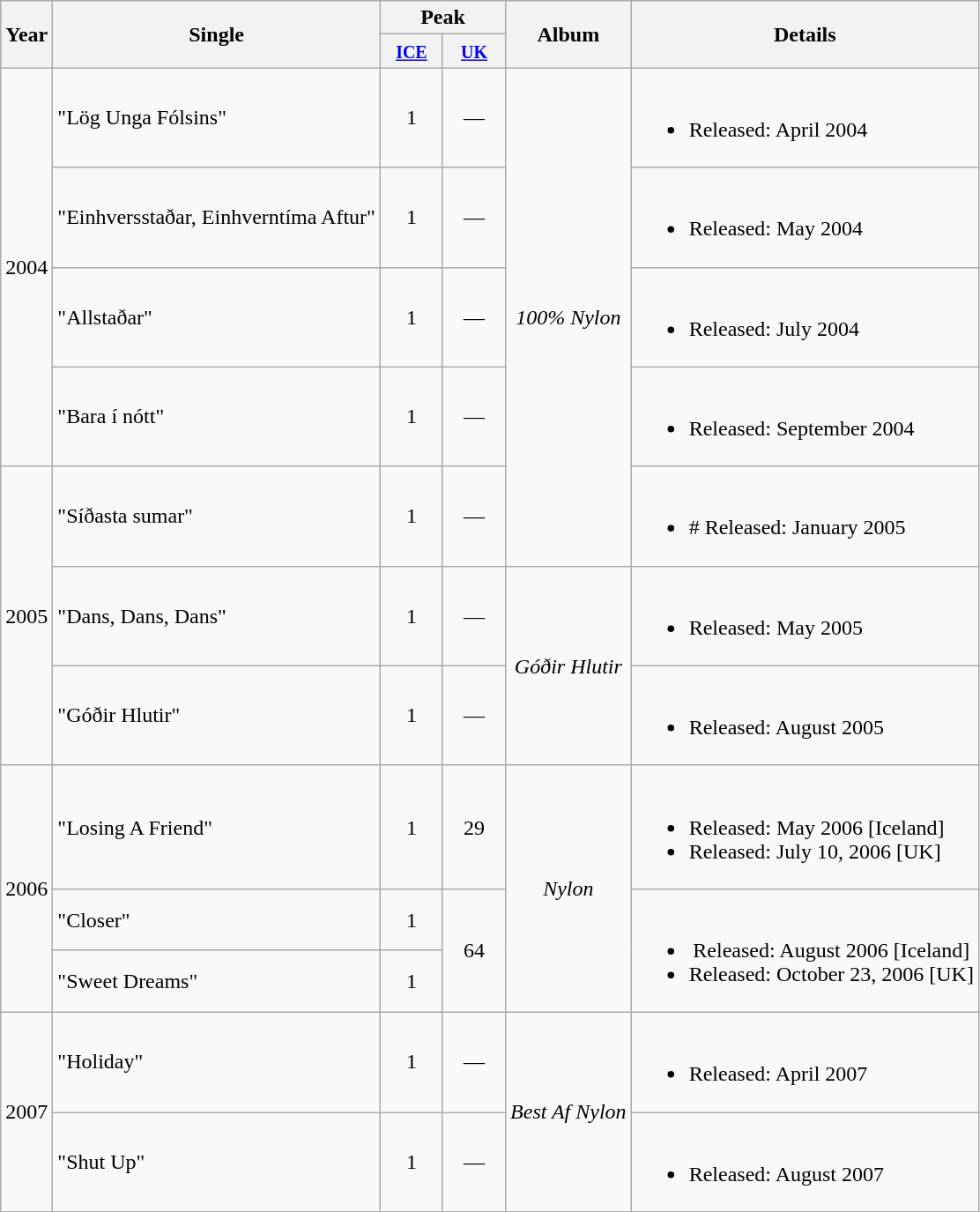<table class="wikitable">
<tr>
<th rowspan="2">Year</th>
<th rowspan="2">Single</th>
<th colspan="2">Peak</th>
<th rowspan="2">Album</th>
<th rowspan="2">Details</th>
</tr>
<tr>
<th align="center" width="40"><small><a href='#'>ICE</a></small></th>
<th align="center" width="40"><small><a href='#'>UK</a></small><br></th>
</tr>
<tr>
<td align="center" rowspan="4">2004</td>
<td align="left">"Lög Unga Fólsins"</td>
<td align="center">1</td>
<td align="center">—</td>
<td align="center" rowspan="5"><em>100% Nylon</em></td>
<td><br><ul><li>Released: April 2004</li></ul></td>
</tr>
<tr>
<td align="left">"Einhversstaðar, Einhverntíma Aftur"</td>
<td align="center">1</td>
<td align="center">—</td>
<td><br><ul><li>Released: May 2004</li></ul></td>
</tr>
<tr>
<td align="left">"Allstaðar"</td>
<td align="center">1</td>
<td align="center">—</td>
<td><br><ul><li>Released: July 2004</li></ul></td>
</tr>
<tr>
<td align="left">"Bara í nótt"</td>
<td align="center">1</td>
<td align="center">—</td>
<td><br><ul><li>Released: September 2004</li></ul></td>
</tr>
<tr>
<td align="center" rowspan="3">2005</td>
<td align="left">"Síðasta sumar"</td>
<td align="center">1</td>
<td align="center">—</td>
<td><br><ul><li># Released: January 2005</li></ul></td>
</tr>
<tr>
<td align="left">"Dans, Dans, Dans"</td>
<td align="center">1</td>
<td align="center">—</td>
<td align="center" rowspan="2"><em>Góðir Hlutir</em></td>
<td><br><ul><li>Released: May 2005</li></ul></td>
</tr>
<tr>
<td align="left">"Góðir Hlutir"</td>
<td align="center">1</td>
<td align="center">—</td>
<td><br><ul><li>Released: August 2005</li></ul></td>
</tr>
<tr>
<td align="center" rowspan="3">2006</td>
<td align="left">"Losing A Friend"</td>
<td align="center">1</td>
<td align="center">29</td>
<td align="center" rowspan="3"><em>Nylon</em></td>
<td><br><ul><li>Released: May 2006 [Iceland]</li><li>Released: July 10, 2006 [UK]</li></ul></td>
</tr>
<tr>
<td align="left">"Closer"</td>
<td align="center">1</td>
<td align="center" rowspan="2">64</td>
<td align="center" rowspan="2"><br><ul><li>Released: August 2006 [Iceland]</li><li>Released: October 23, 2006 [UK]</li></ul></td>
</tr>
<tr>
<td align="left">"Sweet Dreams"</td>
<td align="center">1</td>
</tr>
<tr>
<td align="center" rowspan="2">2007</td>
<td align="left">"Holiday"</td>
<td align="center">1</td>
<td align="center">—</td>
<td align="center" rowspan="2"><em>Best Af Nylon</em></td>
<td><br><ul><li>Released: April 2007</li></ul></td>
</tr>
<tr>
<td align="left">"Shut Up"</td>
<td align="center">1</td>
<td align="center">—</td>
<td><br><ul><li>Released: August 2007</li></ul></td>
</tr>
<tr>
</tr>
</table>
